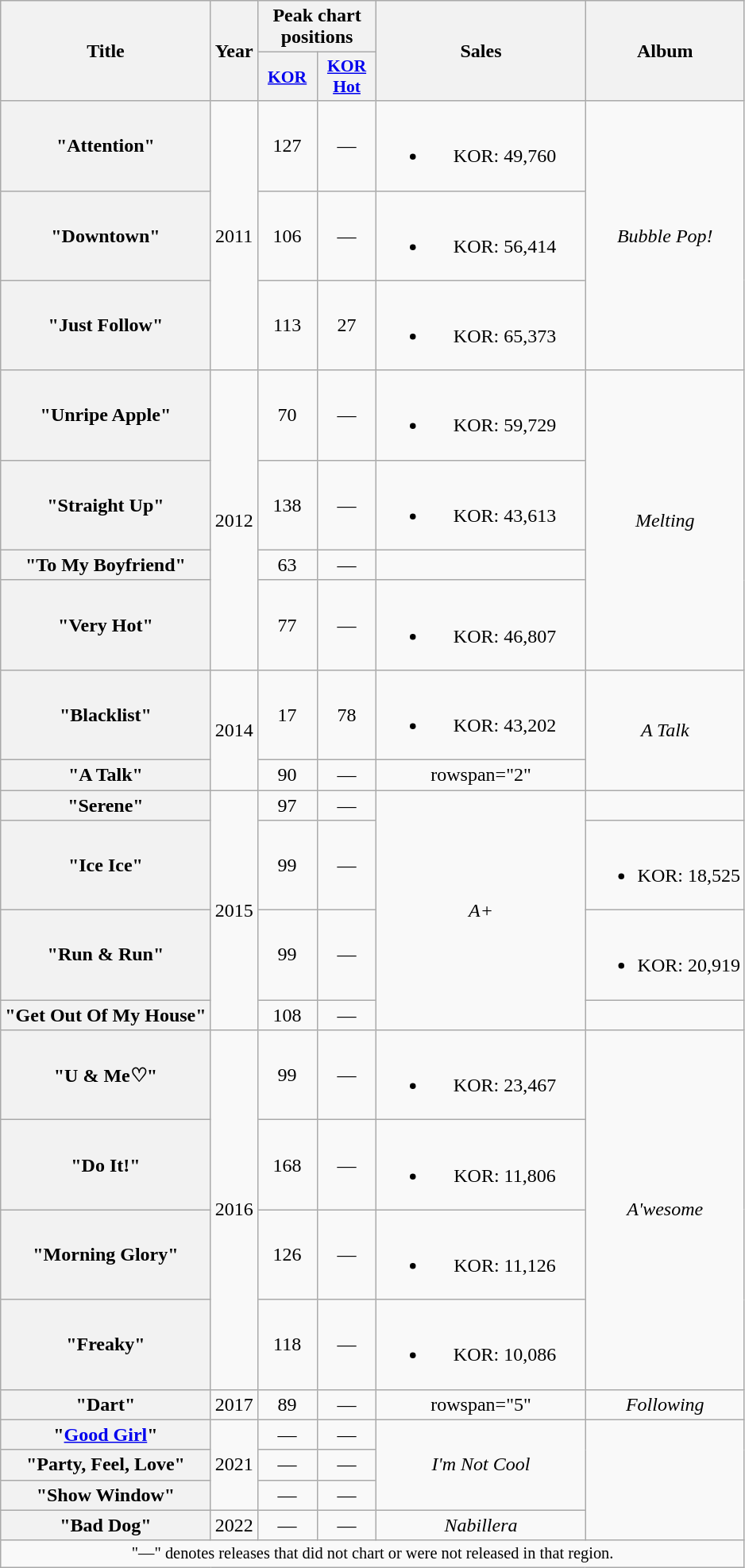<table class="wikitable plainrowheaders" style="text-align:center;">
<tr>
<th rowspan="2" scope="col">Title</th>
<th rowspan="2" scope="col">Year</th>
<th scope="col" colspan="2">Peak chart positions</th>
<th rowspan="2" scope="col" style="width:10.5em;">Sales<br></th>
<th rowspan="2" scope="col">Album</th>
</tr>
<tr>
<th scope="col" style="font-size:90%; width:3em"><a href='#'>KOR</a><br></th>
<th scope="col" style="font-size:90%; width:3em"><a href='#'>KOR Hot</a><br></th>
</tr>
<tr>
<th scope="row">"Attention"</th>
<td rowspan="3">2011</td>
<td>127</td>
<td>—</td>
<td><br><ul><li>KOR: 49,760</li></ul></td>
<td rowspan="3"><em>Bubble Pop!</em></td>
</tr>
<tr>
<th scope="row">"Downtown"</th>
<td>106</td>
<td>—</td>
<td><br><ul><li>KOR: 56,414</li></ul></td>
</tr>
<tr>
<th scope="row">"Just Follow" </th>
<td>113</td>
<td>27</td>
<td><br><ul><li>KOR: 65,373</li></ul></td>
</tr>
<tr>
<th scope="row">"Unripe Apple"</th>
<td rowspan="4">2012</td>
<td>70</td>
<td>—</td>
<td><br><ul><li>KOR: 59,729</li></ul></td>
<td rowspan="4"><em>Melting</em></td>
</tr>
<tr>
<th scope="row">"Straight Up"</th>
<td>138</td>
<td>—</td>
<td><br><ul><li>KOR: 43,613</li></ul></td>
</tr>
<tr>
<th scope="row">"To My Boyfriend"</th>
<td>63</td>
<td>—</td>
<td></td>
</tr>
<tr>
<th scope="row">"Very Hot"</th>
<td>77</td>
<td>—</td>
<td><br><ul><li>KOR: 46,807</li></ul></td>
</tr>
<tr>
<th scope="row">"Blacklist" </th>
<td rowspan="2">2014</td>
<td>17</td>
<td>78</td>
<td><br><ul><li>KOR: 43,202</li></ul></td>
<td rowspan="2"><em>A Talk</em></td>
</tr>
<tr>
<th scope="row">"A Talk"</th>
<td>90</td>
<td>—</td>
<td>rowspan="2" </td>
</tr>
<tr>
<th scope="row">"Serene"</th>
<td rowspan="4">2015</td>
<td>97</td>
<td>—</td>
<td rowspan="4"><em>A+</em></td>
</tr>
<tr>
<th scope="row">"Ice Ice" </th>
<td>99</td>
<td>—</td>
<td><br><ul><li>KOR: 18,525</li></ul></td>
</tr>
<tr>
<th scope="row">"Run & Run"</th>
<td>99</td>
<td>—</td>
<td><br><ul><li>KOR: 20,919</li></ul></td>
</tr>
<tr>
<th scope="row">"Get Out Of My House" </th>
<td>108</td>
<td>—</td>
<td></td>
</tr>
<tr>
<th scope="row">"U & Me♡"</th>
<td rowspan="4">2016</td>
<td>99</td>
<td>—</td>
<td><br><ul><li>KOR: 23,467</li></ul></td>
<td rowspan="4"><em>A'wesome</em></td>
</tr>
<tr>
<th scope="row">"Do It!"</th>
<td>168</td>
<td>—</td>
<td><br><ul><li>KOR: 11,806</li></ul></td>
</tr>
<tr>
<th scope="row">"Morning Glory"</th>
<td>126</td>
<td>—</td>
<td><br><ul><li>KOR: 11,126</li></ul></td>
</tr>
<tr>
<th scope="row">"Freaky"</th>
<td>118</td>
<td>—</td>
<td><br><ul><li>KOR: 10,086</li></ul></td>
</tr>
<tr>
<th scope="row">"Dart"</th>
<td>2017</td>
<td>89</td>
<td>—</td>
<td>rowspan="5" </td>
<td><em>Following</em></td>
</tr>
<tr>
<th scope="row">"<a href='#'>Good Girl</a>"</th>
<td rowspan="3">2021</td>
<td>—</td>
<td>—</td>
<td rowspan="3"><em>I'm Not Cool</em></td>
</tr>
<tr>
<th scope="row">"Party, Feel, Love" </th>
<td>—</td>
<td>—</td>
</tr>
<tr>
<th scope="row">"Show Window"</th>
<td>—</td>
<td>—</td>
</tr>
<tr>
<th scope="row">"Bad Dog"</th>
<td>2022</td>
<td>—</td>
<td>—</td>
<td><em>Nabillera</em></td>
</tr>
<tr>
<td colspan="6" style="text-align:center; font-size:85%;">"—" denotes releases that did not chart or were not released in that region.</td>
</tr>
</table>
